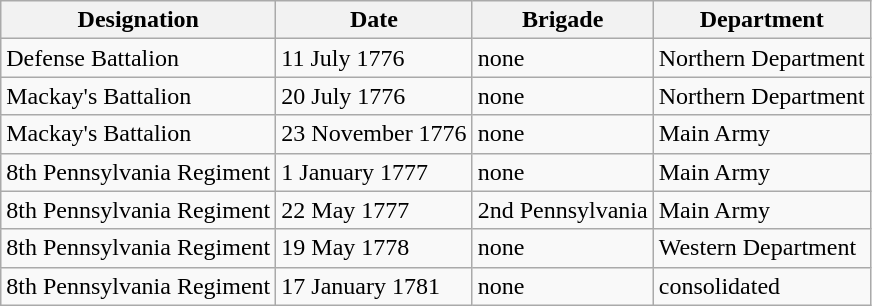<table class="wikitable">
<tr>
<th>Designation</th>
<th>Date</th>
<th>Brigade</th>
<th>Department</th>
</tr>
<tr>
<td>Defense Battalion</td>
<td>11 July 1776</td>
<td>none</td>
<td>Northern Department</td>
</tr>
<tr>
<td>Mackay's Battalion</td>
<td>20 July 1776</td>
<td>none</td>
<td>Northern Department</td>
</tr>
<tr>
<td>Mackay's Battalion</td>
<td>23 November 1776</td>
<td>none</td>
<td>Main Army</td>
</tr>
<tr>
<td>8th Pennsylvania Regiment</td>
<td>1 January 1777</td>
<td>none</td>
<td>Main Army</td>
</tr>
<tr>
<td>8th Pennsylvania Regiment</td>
<td>22 May 1777</td>
<td>2nd Pennsylvania</td>
<td>Main Army</td>
</tr>
<tr>
<td>8th Pennsylvania Regiment</td>
<td>19 May 1778</td>
<td>none</td>
<td>Western Department</td>
</tr>
<tr>
<td>8th Pennsylvania Regiment</td>
<td>17 January 1781</td>
<td>none</td>
<td>consolidated</td>
</tr>
</table>
